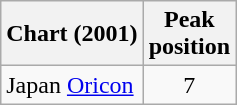<table class="wikitable">
<tr>
<th>Chart (2001)</th>
<th>Peak<br>position</th>
</tr>
<tr>
<td>Japan <a href='#'>Oricon</a></td>
<td align="center">7</td>
</tr>
</table>
